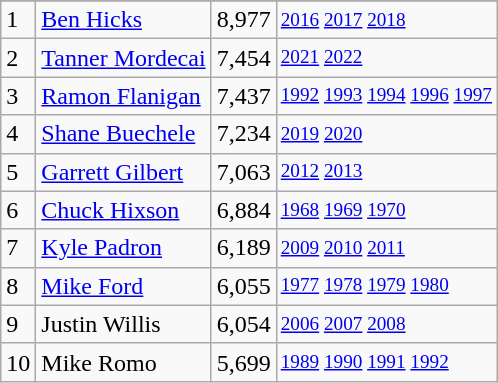<table class="wikitable">
<tr>
</tr>
<tr>
<td>1</td>
<td><a href='#'>Ben Hicks</a></td>
<td><abbr>8,977</abbr></td>
<td style="font-size:80%;"><a href='#'>2016</a> <a href='#'>2017</a> <a href='#'>2018</a></td>
</tr>
<tr>
<td>2</td>
<td><a href='#'>Tanner Mordecai</a></td>
<td><abbr>7,454</abbr></td>
<td style="font-size:80%;"><a href='#'>2021</a> <a href='#'>2022</a></td>
</tr>
<tr>
<td>3</td>
<td><a href='#'>Ramon Flanigan</a></td>
<td><abbr>7,437</abbr></td>
<td style="font-size:80%;"><a href='#'>1992</a> <a href='#'>1993</a> <a href='#'>1994</a> <a href='#'>1996</a> <a href='#'>1997</a></td>
</tr>
<tr>
<td>4</td>
<td><a href='#'>Shane Buechele</a></td>
<td><abbr>7,234</abbr></td>
<td style="font-size:80%;"><a href='#'>2019</a> <a href='#'>2020</a></td>
</tr>
<tr>
<td>5</td>
<td><a href='#'>Garrett Gilbert</a></td>
<td><abbr>7,063</abbr></td>
<td style="font-size:80%;"><a href='#'>2012</a> <a href='#'>2013</a></td>
</tr>
<tr>
<td>6</td>
<td><a href='#'>Chuck Hixson</a></td>
<td><abbr>6,884</abbr></td>
<td style="font-size:80%;"><a href='#'>1968</a> <a href='#'>1969</a> <a href='#'>1970</a></td>
</tr>
<tr>
<td>7</td>
<td><a href='#'>Kyle Padron</a></td>
<td><abbr>6,189</abbr></td>
<td style="font-size:80%;"><a href='#'>2009</a> <a href='#'>2010</a> <a href='#'>2011</a></td>
</tr>
<tr>
<td>8</td>
<td><a href='#'>Mike Ford</a></td>
<td><abbr>6,055</abbr></td>
<td style="font-size:80%;"><a href='#'>1977</a> <a href='#'>1978</a> <a href='#'>1979</a> <a href='#'>1980</a></td>
</tr>
<tr>
<td>9</td>
<td>Justin Willis</td>
<td><abbr>6,054</abbr></td>
<td style="font-size:80%;"><a href='#'>2006</a> <a href='#'>2007</a> <a href='#'>2008</a></td>
</tr>
<tr>
<td>10</td>
<td>Mike Romo</td>
<td><abbr>5,699</abbr></td>
<td style="font-size:80%;"><a href='#'>1989</a> <a href='#'>1990</a> <a href='#'>1991</a> <a href='#'>1992</a></td>
</tr>
</table>
